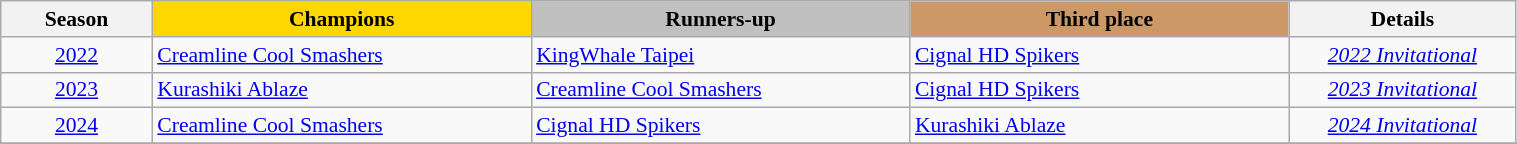<table class=wikitable style="border-collapse: collapse; font-size:90%; text-align: center" width=80%>
<tr>
<th width=10%>Season</th>
<th width=25% style="background:gold">Champions</th>
<th width=25% style="background:silver">Runners-up</th>
<th width=25% style="background:#cc9966">Third place</th>
<th width=15%>Details</th>
</tr>
<tr>
<td><a href='#'>2022</a></td>
<td style="text-align:left"><a href='#'>Creamline Cool Smashers</a></td>
<td style="text-align:left"><a href='#'>KingWhale Taipei</a></td>
<td style="text-align:left"><a href='#'>Cignal HD Spikers</a></td>
<td><a href='#'><em>2022 Invitational</em></a></td>
</tr>
<tr>
<td><a href='#'>2023</a></td>
<td style="text-align:left"><a href='#'>Kurashiki Ablaze</a></td>
<td style="text-align:left"><a href='#'>Creamline Cool Smashers</a></td>
<td style="text-align:left"><a href='#'>Cignal HD Spikers</a></td>
<td><a href='#'><em>2023 Invitational</em></a></td>
</tr>
<tr>
<td><a href='#'>2024</a></td>
<td style="text-align:left"><a href='#'>Creamline Cool Smashers</a></td>
<td style="text-align:left"><a href='#'>Cignal HD Spikers</a></td>
<td style="text-align:left"><a href='#'>Kurashiki Ablaze</a></td>
<td><a href='#'><em>2024 Invitational</em></a></td>
</tr>
<tr>
</tr>
</table>
